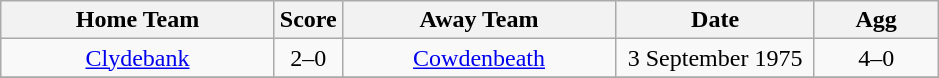<table class="wikitable" style="text-align:center;">
<tr>
<th width=175>Home Team</th>
<th width=20>Score</th>
<th width=175>Away Team</th>
<th width= 125>Date</th>
<th width= 75>Agg</th>
</tr>
<tr>
<td><a href='#'>Clydebank</a></td>
<td>2–0</td>
<td><a href='#'>Cowdenbeath</a></td>
<td>3 September 1975</td>
<td>4–0</td>
</tr>
<tr>
</tr>
</table>
